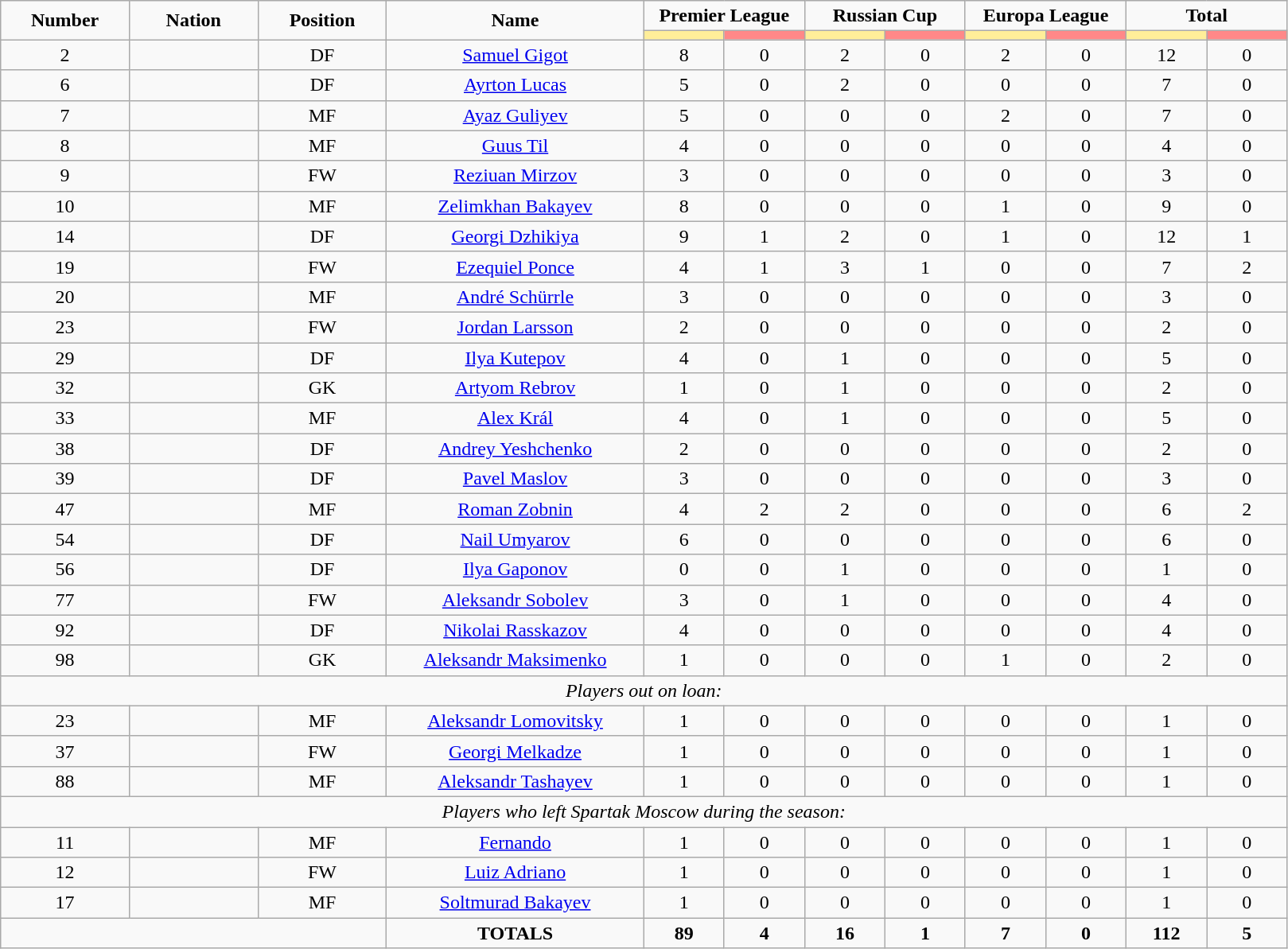<table class="wikitable" style="font-size: 100%; text-align: center;">
<tr>
<td rowspan="2" width="10%" align="center"><strong>Number</strong></td>
<td rowspan="2" width="10%" align="center"><strong>Nation</strong></td>
<td rowspan="2" width="10%" align="center"><strong>Position</strong></td>
<td rowspan="2" width="20%" align="center"><strong>Name</strong></td>
<td colspan="2" align="center"><strong>Premier League</strong></td>
<td colspan="2" align="center"><strong>Russian Cup</strong></td>
<td colspan="2" align="center"><strong>Europa League</strong></td>
<td colspan="2" align="center"><strong>Total</strong></td>
</tr>
<tr>
<th width=60 style="background: #FFEE99"></th>
<th width=60 style="background: #FF8888"></th>
<th width=60 style="background: #FFEE99"></th>
<th width=60 style="background: #FF8888"></th>
<th width=60 style="background: #FFEE99"></th>
<th width=60 style="background: #FF8888"></th>
<th width=60 style="background: #FFEE99"></th>
<th width=60 style="background: #FF8888"></th>
</tr>
<tr>
<td>2</td>
<td></td>
<td>DF</td>
<td><a href='#'>Samuel Gigot</a></td>
<td>8</td>
<td>0</td>
<td>2</td>
<td>0</td>
<td>2</td>
<td>0</td>
<td>12</td>
<td>0</td>
</tr>
<tr>
<td>6</td>
<td></td>
<td>DF</td>
<td><a href='#'>Ayrton Lucas</a></td>
<td>5</td>
<td>0</td>
<td>2</td>
<td>0</td>
<td>0</td>
<td>0</td>
<td>7</td>
<td>0</td>
</tr>
<tr>
<td>7</td>
<td></td>
<td>MF</td>
<td><a href='#'>Ayaz Guliyev</a></td>
<td>5</td>
<td>0</td>
<td>0</td>
<td>0</td>
<td>2</td>
<td>0</td>
<td>7</td>
<td>0</td>
</tr>
<tr>
<td>8</td>
<td></td>
<td>MF</td>
<td><a href='#'>Guus Til</a></td>
<td>4</td>
<td>0</td>
<td>0</td>
<td>0</td>
<td>0</td>
<td>0</td>
<td>4</td>
<td>0</td>
</tr>
<tr>
<td>9</td>
<td></td>
<td>FW</td>
<td><a href='#'>Reziuan Mirzov</a></td>
<td>3</td>
<td>0</td>
<td>0</td>
<td>0</td>
<td>0</td>
<td>0</td>
<td>3</td>
<td>0</td>
</tr>
<tr>
<td>10</td>
<td></td>
<td>MF</td>
<td><a href='#'>Zelimkhan Bakayev</a></td>
<td>8</td>
<td>0</td>
<td>0</td>
<td>0</td>
<td>1</td>
<td>0</td>
<td>9</td>
<td>0</td>
</tr>
<tr>
<td>14</td>
<td></td>
<td>DF</td>
<td><a href='#'>Georgi Dzhikiya</a></td>
<td>9</td>
<td>1</td>
<td>2</td>
<td>0</td>
<td>1</td>
<td>0</td>
<td>12</td>
<td>1</td>
</tr>
<tr>
<td>19</td>
<td></td>
<td>FW</td>
<td><a href='#'>Ezequiel Ponce</a></td>
<td>4</td>
<td>1</td>
<td>3</td>
<td>1</td>
<td>0</td>
<td>0</td>
<td>7</td>
<td>2</td>
</tr>
<tr>
<td>20</td>
<td></td>
<td>MF</td>
<td><a href='#'>André Schürrle</a></td>
<td>3</td>
<td>0</td>
<td>0</td>
<td>0</td>
<td>0</td>
<td>0</td>
<td>3</td>
<td>0</td>
</tr>
<tr>
<td>23</td>
<td></td>
<td>FW</td>
<td><a href='#'>Jordan Larsson</a></td>
<td>2</td>
<td>0</td>
<td>0</td>
<td>0</td>
<td>0</td>
<td>0</td>
<td>2</td>
<td>0</td>
</tr>
<tr>
<td>29</td>
<td></td>
<td>DF</td>
<td><a href='#'>Ilya Kutepov</a></td>
<td>4</td>
<td>0</td>
<td>1</td>
<td>0</td>
<td>0</td>
<td>0</td>
<td>5</td>
<td>0</td>
</tr>
<tr>
<td>32</td>
<td></td>
<td>GK</td>
<td><a href='#'>Artyom Rebrov</a></td>
<td>1</td>
<td>0</td>
<td>1</td>
<td>0</td>
<td>0</td>
<td>0</td>
<td>2</td>
<td>0</td>
</tr>
<tr>
<td>33</td>
<td></td>
<td>MF</td>
<td><a href='#'>Alex Král</a></td>
<td>4</td>
<td>0</td>
<td>1</td>
<td>0</td>
<td>0</td>
<td>0</td>
<td>5</td>
<td>0</td>
</tr>
<tr>
<td>38</td>
<td></td>
<td>DF</td>
<td><a href='#'>Andrey Yeshchenko</a></td>
<td>2</td>
<td>0</td>
<td>0</td>
<td>0</td>
<td>0</td>
<td>0</td>
<td>2</td>
<td>0</td>
</tr>
<tr>
<td>39</td>
<td></td>
<td>DF</td>
<td><a href='#'>Pavel Maslov</a></td>
<td>3</td>
<td>0</td>
<td>0</td>
<td>0</td>
<td>0</td>
<td>0</td>
<td>3</td>
<td>0</td>
</tr>
<tr>
<td>47</td>
<td></td>
<td>MF</td>
<td><a href='#'>Roman Zobnin</a></td>
<td>4</td>
<td>2</td>
<td>2</td>
<td>0</td>
<td>0</td>
<td>0</td>
<td>6</td>
<td>2</td>
</tr>
<tr>
<td>54</td>
<td></td>
<td>DF</td>
<td><a href='#'>Nail Umyarov</a></td>
<td>6</td>
<td>0</td>
<td>0</td>
<td>0</td>
<td>0</td>
<td>0</td>
<td>6</td>
<td>0</td>
</tr>
<tr>
<td>56</td>
<td></td>
<td>DF</td>
<td><a href='#'>Ilya Gaponov</a></td>
<td>0</td>
<td>0</td>
<td>1</td>
<td>0</td>
<td>0</td>
<td>0</td>
<td>1</td>
<td>0</td>
</tr>
<tr>
<td>77</td>
<td></td>
<td>FW</td>
<td><a href='#'>Aleksandr Sobolev</a></td>
<td>3</td>
<td>0</td>
<td>1</td>
<td>0</td>
<td>0</td>
<td>0</td>
<td>4</td>
<td>0</td>
</tr>
<tr>
<td>92</td>
<td></td>
<td>DF</td>
<td><a href='#'>Nikolai Rasskazov</a></td>
<td>4</td>
<td>0</td>
<td>0</td>
<td>0</td>
<td>0</td>
<td>0</td>
<td>4</td>
<td>0</td>
</tr>
<tr>
<td>98</td>
<td></td>
<td>GK</td>
<td><a href='#'>Aleksandr Maksimenko</a></td>
<td>1</td>
<td>0</td>
<td>0</td>
<td>0</td>
<td>1</td>
<td>0</td>
<td>2</td>
<td>0</td>
</tr>
<tr>
<td colspan="14"><em>Players out on loan:</em></td>
</tr>
<tr>
<td>23</td>
<td></td>
<td>MF</td>
<td><a href='#'>Aleksandr Lomovitsky</a></td>
<td>1</td>
<td>0</td>
<td>0</td>
<td>0</td>
<td>0</td>
<td>0</td>
<td>1</td>
<td>0</td>
</tr>
<tr>
<td>37</td>
<td></td>
<td>FW</td>
<td><a href='#'>Georgi Melkadze</a></td>
<td>1</td>
<td>0</td>
<td>0</td>
<td>0</td>
<td>0</td>
<td>0</td>
<td>1</td>
<td>0</td>
</tr>
<tr>
<td>88</td>
<td></td>
<td>MF</td>
<td><a href='#'>Aleksandr Tashayev</a></td>
<td>1</td>
<td>0</td>
<td>0</td>
<td>0</td>
<td>0</td>
<td>0</td>
<td>1</td>
<td>0</td>
</tr>
<tr>
<td colspan="14"><em>Players who left Spartak Moscow during the season:</em></td>
</tr>
<tr>
<td>11</td>
<td></td>
<td>MF</td>
<td><a href='#'>Fernando</a></td>
<td>1</td>
<td>0</td>
<td>0</td>
<td>0</td>
<td>0</td>
<td>0</td>
<td>1</td>
<td>0</td>
</tr>
<tr>
<td>12</td>
<td></td>
<td>FW</td>
<td><a href='#'>Luiz Adriano</a></td>
<td>1</td>
<td>0</td>
<td>0</td>
<td>0</td>
<td>0</td>
<td>0</td>
<td>1</td>
<td>0</td>
</tr>
<tr>
<td>17</td>
<td></td>
<td>MF</td>
<td><a href='#'>Soltmurad Bakayev</a></td>
<td>1</td>
<td>0</td>
<td>0</td>
<td>0</td>
<td>0</td>
<td>0</td>
<td>1</td>
<td>0</td>
</tr>
<tr>
<td colspan="3"></td>
<td><strong>TOTALS</strong></td>
<td><strong>89</strong></td>
<td><strong>4</strong></td>
<td><strong>16</strong></td>
<td><strong>1</strong></td>
<td><strong>7</strong></td>
<td><strong>0</strong></td>
<td><strong>112</strong></td>
<td><strong>5</strong></td>
</tr>
</table>
